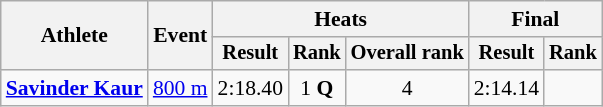<table class="wikitable" style="font-size:90%">
<tr>
<th rowspan=2>Athlete</th>
<th rowspan=2>Event</th>
<th colspan=3>Heats</th>
<th colspan=2>Final</th>
</tr>
<tr style="font-size:95%">
<th>Result</th>
<th>Rank</th>
<th>Overall rank</th>
<th>Result</th>
<th>Rank</th>
</tr>
<tr align=center>
<td align=left><strong><a href='#'>Savinder Kaur</a></strong></td>
<td align=left><a href='#'>800 m</a></td>
<td>2:18.40</td>
<td>1 <strong>Q</strong></td>
<td>4</td>
<td>2:14.14</td>
<td></td>
</tr>
</table>
